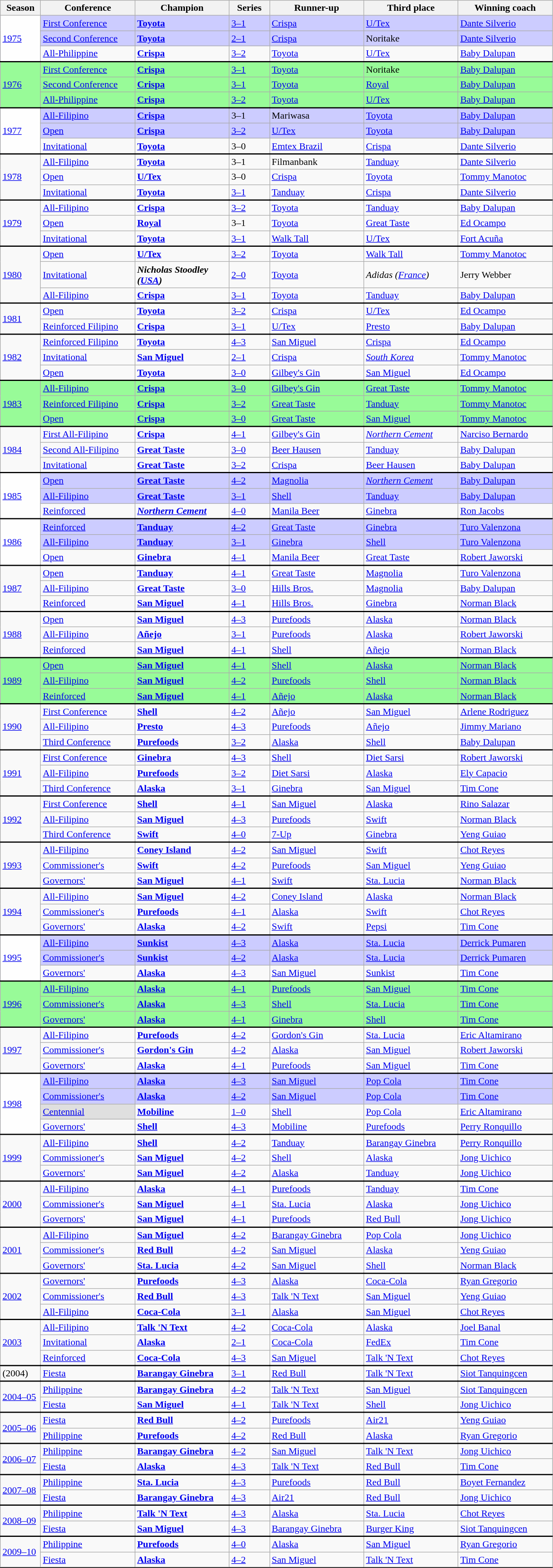<table class="wikitable">
<tr>
<th width="60px">Season</th>
<th width="150px">Conference</th>
<th width="150px">Champion</th>
<th width="60px">Series</th>
<th width="150px">Runner-up</th>
<th width="150px">Third place</th>
<th width="150px">Winning coach</th>
</tr>
<tr bgcolor=#ccccff>
<td bgcolor=#fefefe rowspan=3><a href='#'>1975</a></td>
<td><a href='#'>First Conference</a></td>
<td><strong><a href='#'>Toyota</a></strong></td>
<td><a href='#'>3–1</a></td>
<td><a href='#'>Crispa</a></td>
<td><a href='#'>U/Tex</a></td>
<td><a href='#'>Dante Silverio</a></td>
</tr>
<tr bgcolor=#ccccff>
<td><a href='#'>Second Conference</a></td>
<td><strong><a href='#'>Toyota</a></strong></td>
<td><a href='#'>2–1</a></td>
<td><a href='#'>Crispa</a></td>
<td>Noritake</td>
<td><a href='#'>Dante Silverio</a></td>
</tr>
<tr>
<td><a href='#'>All-Philippine</a></td>
<td><strong><a href='#'>Crispa</a></strong></td>
<td><a href='#'>3–2</a></td>
<td><a href='#'>Toyota</a></td>
<td><a href='#'>U/Tex</a></td>
<td><a href='#'>Baby Dalupan</a></td>
</tr>
<tr style = "border-top:2px solid black;" bgcolor=#98fb98>
<td rowspan=3><a href='#'>1976</a></td>
<td><a href='#'>First Conference</a></td>
<td><strong><a href='#'>Crispa</a></strong></td>
<td><a href='#'>3–1</a></td>
<td><a href='#'>Toyota</a></td>
<td>Noritake</td>
<td><a href='#'>Baby Dalupan</a></td>
</tr>
<tr bgcolor=#98fb98>
<td><a href='#'>Second Conference</a></td>
<td><strong><a href='#'>Crispa</a></strong></td>
<td><a href='#'>3–1</a></td>
<td><a href='#'>Toyota</a></td>
<td><a href='#'>Royal</a></td>
<td><a href='#'>Baby Dalupan</a></td>
</tr>
<tr bgcolor=#98fb98>
<td><a href='#'>All-Philippine</a></td>
<td><strong><a href='#'>Crispa</a></strong></td>
<td><a href='#'>3–2</a></td>
<td><a href='#'>Toyota</a></td>
<td><a href='#'>U/Tex</a></td>
<td><a href='#'>Baby Dalupan</a></td>
</tr>
<tr style = "border-top:2px solid black;" bgcolor=#ccccff>
<td bgcolor=fefefe rowspan=3><a href='#'>1977</a></td>
<td><a href='#'>All-Filipino</a></td>
<td><strong><a href='#'>Crispa</a></strong></td>
<td>3–1</td>
<td>Mariwasa</td>
<td><a href='#'>Toyota</a></td>
<td><a href='#'>Baby Dalupan</a></td>
</tr>
<tr bgcolor=#ccccff>
<td><a href='#'>Open</a></td>
<td><strong><a href='#'>Crispa</a></strong></td>
<td><a href='#'>3–2</a></td>
<td><a href='#'>U/Tex</a></td>
<td><a href='#'>Toyota</a></td>
<td><a href='#'>Baby Dalupan</a></td>
</tr>
<tr>
<td><a href='#'>Invitational</a></td>
<td><strong><a href='#'>Toyota</a></strong></td>
<td>3–0</td>
<td><a href='#'>Emtex Brazil</a></td>
<td><a href='#'>Crispa</a></td>
<td><a href='#'>Dante Silverio</a></td>
</tr>
<tr style = "border-top:2px solid black;">
<td rowspan=3><a href='#'>1978</a></td>
<td><a href='#'>All-Filipino</a></td>
<td><strong><a href='#'>Toyota</a></strong></td>
<td>3–1</td>
<td>Filmanbank</td>
<td><a href='#'>Tanduay</a></td>
<td><a href='#'>Dante Silverio</a></td>
</tr>
<tr>
<td><a href='#'>Open</a></td>
<td><strong><a href='#'>U/Tex</a></strong></td>
<td>3–0</td>
<td><a href='#'>Crispa</a></td>
<td><a href='#'>Toyota</a></td>
<td><a href='#'>Tommy Manotoc</a></td>
</tr>
<tr>
<td><a href='#'>Invitational</a></td>
<td><strong><a href='#'>Toyota</a></strong></td>
<td><a href='#'>3–1</a></td>
<td><a href='#'>Tanduay</a></td>
<td><a href='#'>Crispa</a></td>
<td><a href='#'>Dante Silverio</a></td>
</tr>
<tr style = "border-top:2px solid black;">
<td rowspan=3><a href='#'>1979</a></td>
<td><a href='#'>All-Filipino</a></td>
<td><strong><a href='#'>Crispa</a></strong></td>
<td><a href='#'>3–2</a></td>
<td><a href='#'>Toyota</a></td>
<td><a href='#'>Tanduay</a></td>
<td><a href='#'>Baby Dalupan</a></td>
</tr>
<tr>
<td><a href='#'>Open</a></td>
<td><strong><a href='#'>Royal</a></strong></td>
<td>3–1</td>
<td><a href='#'>Toyota</a></td>
<td><a href='#'>Great Taste</a></td>
<td><a href='#'>Ed Ocampo</a></td>
</tr>
<tr>
<td><a href='#'>Invitational</a></td>
<td><strong><a href='#'>Toyota</a></strong></td>
<td><a href='#'>3–1</a></td>
<td><a href='#'>Walk Tall</a></td>
<td><a href='#'>U/Tex</a></td>
<td><a href='#'>Fort Acuña</a></td>
</tr>
<tr style = "border-top:2px solid black;">
<td rowspan=3><a href='#'>1980</a></td>
<td><a href='#'>Open</a></td>
<td><strong><a href='#'>U/Tex</a></strong></td>
<td><a href='#'>3–2</a></td>
<td><a href='#'>Toyota</a></td>
<td><a href='#'>Walk Tall</a></td>
<td><a href='#'>Tommy Manotoc</a></td>
</tr>
<tr>
<td><a href='#'>Invitational</a></td>
<td><strong><em>Nicholas Stoodley (<a href='#'>USA</a>)</em></strong></td>
<td><a href='#'>2–0</a></td>
<td><a href='#'>Toyota</a></td>
<td><em>Adidas (<a href='#'>France</a>)</em></td>
<td>Jerry Webber</td>
</tr>
<tr>
<td><a href='#'>All-Filipino</a></td>
<td><strong><a href='#'>Crispa</a></strong></td>
<td><a href='#'>3–1</a></td>
<td><a href='#'>Toyota</a></td>
<td><a href='#'>Tanduay</a></td>
<td><a href='#'>Baby Dalupan</a></td>
</tr>
<tr style = "border-top:2px solid black;">
<td rowspan=2><a href='#'>1981</a></td>
<td><a href='#'>Open</a></td>
<td><strong><a href='#'>Toyota</a></strong></td>
<td><a href='#'>3–2</a></td>
<td><a href='#'>Crispa</a></td>
<td><a href='#'>U/Tex</a></td>
<td><a href='#'>Ed Ocampo</a></td>
</tr>
<tr>
<td><a href='#'>Reinforced Filipino</a></td>
<td><strong><a href='#'>Crispa</a></strong></td>
<td><a href='#'>3–1</a></td>
<td><a href='#'>U/Tex</a></td>
<td><a href='#'>Presto</a></td>
<td><a href='#'>Baby Dalupan</a></td>
</tr>
<tr style = "border-top:2px solid black;">
<td rowspan=3><a href='#'>1982</a></td>
<td><a href='#'>Reinforced Filipino</a></td>
<td><strong><a href='#'>Toyota</a></strong></td>
<td><a href='#'>4–3</a></td>
<td><a href='#'>San Miguel</a></td>
<td><a href='#'>Crispa</a></td>
<td><a href='#'>Ed Ocampo</a></td>
</tr>
<tr>
<td><a href='#'>Invitational</a></td>
<td><strong><a href='#'>San Miguel</a></strong></td>
<td><a href='#'>2–1</a></td>
<td><a href='#'>Crispa</a></td>
<td><em><a href='#'>South Korea</a></em></td>
<td><a href='#'>Tommy Manotoc</a></td>
</tr>
<tr>
<td><a href='#'>Open</a></td>
<td><strong><a href='#'>Toyota</a></strong></td>
<td><a href='#'>3–0</a></td>
<td><a href='#'>Gilbey's Gin</a></td>
<td><a href='#'>San Miguel</a></td>
<td><a href='#'>Ed Ocampo</a></td>
</tr>
<tr style = "border-top:2px solid black;" bgcolor=#98fb98>
<td rowspan=3><a href='#'>1983</a></td>
<td><a href='#'>All-Filipino</a></td>
<td><strong><a href='#'>Crispa</a></strong></td>
<td><a href='#'>3–0</a></td>
<td><a href='#'>Gilbey's Gin</a></td>
<td><a href='#'>Great Taste</a></td>
<td><a href='#'>Tommy Manotoc</a></td>
</tr>
<tr bgcolor=#98fb98>
<td><a href='#'>Reinforced Filipino</a></td>
<td><strong><a href='#'>Crispa</a></strong></td>
<td><a href='#'>3–2</a></td>
<td><a href='#'>Great Taste</a></td>
<td><a href='#'>Tanduay</a></td>
<td><a href='#'>Tommy Manotoc</a></td>
</tr>
<tr bgcolor=#98fb98>
<td><a href='#'>Open</a></td>
<td><strong><a href='#'>Crispa</a></strong></td>
<td><a href='#'>3–0</a></td>
<td><a href='#'>Great Taste</a></td>
<td><a href='#'>San Miguel</a></td>
<td><a href='#'>Tommy Manotoc</a></td>
</tr>
<tr style = "border-top:2px solid black;">
<td rowspan=3><a href='#'>1984</a></td>
<td><a href='#'>First All-Filipino</a></td>
<td><strong><a href='#'>Crispa</a></strong></td>
<td><a href='#'>4–1</a></td>
<td><a href='#'>Gilbey's Gin</a></td>
<td><em><a href='#'>Northern Cement</a></em></td>
<td><a href='#'>Narciso Bernardo</a></td>
</tr>
<tr>
<td><a href='#'>Second All-Filipino</a></td>
<td><strong><a href='#'>Great Taste</a></strong></td>
<td><a href='#'>3–0</a></td>
<td><a href='#'>Beer Hausen</a></td>
<td><a href='#'>Tanduay</a></td>
<td><a href='#'>Baby Dalupan</a></td>
</tr>
<tr>
<td><a href='#'>Invitational</a></td>
<td><strong><a href='#'>Great Taste</a></strong></td>
<td><a href='#'>3–2</a></td>
<td><a href='#'>Crispa</a></td>
<td><a href='#'>Beer Hausen</a></td>
<td><a href='#'>Baby Dalupan</a></td>
</tr>
<tr style = "border-top:2px solid black;" bgcolor=#ccccff>
<td bgcolor=fefefe rowspan=3><a href='#'>1985</a></td>
<td><a href='#'>Open</a></td>
<td><strong><a href='#'>Great Taste</a></strong></td>
<td><a href='#'>4–2</a></td>
<td><a href='#'>Magnolia</a></td>
<td><em><a href='#'>Northern Cement</a></em></td>
<td><a href='#'>Baby Dalupan</a></td>
</tr>
<tr bgcolor=#ccccff>
<td><a href='#'>All-Filipino</a></td>
<td><strong><a href='#'>Great Taste</a></strong></td>
<td><a href='#'>3–1</a></td>
<td><a href='#'>Shell</a></td>
<td><a href='#'>Tanduay</a></td>
<td><a href='#'>Baby Dalupan</a></td>
</tr>
<tr>
<td><a href='#'>Reinforced</a></td>
<td><strong><em><a href='#'>Northern Cement</a></em></strong></td>
<td><a href='#'>4–0</a></td>
<td><a href='#'>Manila Beer</a></td>
<td><a href='#'>Ginebra</a></td>
<td><a href='#'>Ron Jacobs</a></td>
</tr>
<tr style = "border-top:2px solid black;" bgcolor=#ccccff>
<td bgcolor=fefefe rowspan=3><a href='#'>1986</a></td>
<td><a href='#'>Reinforced</a></td>
<td><strong><a href='#'>Tanduay</a></strong></td>
<td><a href='#'>4–2</a></td>
<td><a href='#'>Great Taste</a></td>
<td><a href='#'>Ginebra</a></td>
<td><a href='#'>Turo Valenzona</a></td>
</tr>
<tr bgcolor=#ccccff>
<td><a href='#'>All-Filipino</a></td>
<td><strong><a href='#'>Tanduay</a></strong></td>
<td><a href='#'>3–1</a></td>
<td><a href='#'>Ginebra</a></td>
<td><a href='#'>Shell</a></td>
<td><a href='#'>Turo Valenzona</a></td>
</tr>
<tr>
<td><a href='#'>Open</a></td>
<td><strong><a href='#'>Ginebra</a></strong></td>
<td><a href='#'>4–1</a></td>
<td><a href='#'>Manila Beer</a></td>
<td><a href='#'>Great Taste</a></td>
<td><a href='#'>Robert Jaworski</a></td>
</tr>
<tr style = "border-top:2px solid black;">
<td rowspan="3"><a href='#'>1987</a></td>
<td><a href='#'>Open</a></td>
<td><strong><a href='#'>Tanduay</a></strong></td>
<td><a href='#'>4–1</a></td>
<td><a href='#'>Great Taste</a></td>
<td><a href='#'>Magnolia</a></td>
<td><a href='#'>Turo Valenzona</a></td>
</tr>
<tr>
<td><a href='#'>All-Filipino</a></td>
<td><strong><a href='#'>Great Taste</a></strong></td>
<td><a href='#'>3–0</a></td>
<td><a href='#'>Hills Bros.</a></td>
<td><a href='#'>Magnolia</a></td>
<td><a href='#'>Baby Dalupan</a></td>
</tr>
<tr>
<td><a href='#'>Reinforced</a></td>
<td><strong><a href='#'>San Miguel</a></strong></td>
<td><a href='#'>4–1</a></td>
<td><a href='#'>Hills Bros.</a></td>
<td><a href='#'>Ginebra</a></td>
<td><a href='#'>Norman Black</a></td>
</tr>
<tr style = "border-top:2px solid black;">
<td rowspan="3"><a href='#'>1988</a></td>
<td><a href='#'>Open</a></td>
<td><strong><a href='#'>San Miguel</a></strong></td>
<td><a href='#'>4–3</a></td>
<td><a href='#'>Purefoods</a></td>
<td><a href='#'>Alaska</a></td>
<td><a href='#'>Norman Black</a></td>
</tr>
<tr>
<td><a href='#'>All-Filipino</a></td>
<td><strong><a href='#'>Añejo</a></strong></td>
<td><a href='#'>3–1</a></td>
<td><a href='#'>Purefoods</a></td>
<td><a href='#'>Alaska</a></td>
<td><a href='#'>Robert Jaworski</a></td>
</tr>
<tr>
<td><a href='#'>Reinforced</a></td>
<td><strong><a href='#'>San Miguel</a></strong></td>
<td><a href='#'>4–1</a></td>
<td><a href='#'>Shell</a></td>
<td><a href='#'>Añejo</a></td>
<td><a href='#'>Norman Black</a></td>
</tr>
<tr style = "border-top:2px solid black;" bgcolor=#98fb98>
<td rowspan=3><a href='#'>1989</a></td>
<td><a href='#'>Open</a></td>
<td><strong><a href='#'>San Miguel</a></strong></td>
<td><a href='#'>4–1</a></td>
<td><a href='#'>Shell</a></td>
<td><a href='#'>Alaska</a></td>
<td><a href='#'>Norman Black</a></td>
</tr>
<tr bgcolor=#98fb98>
<td><a href='#'>All-Filipino</a></td>
<td><strong><a href='#'>San Miguel</a></strong></td>
<td><a href='#'>4–2</a></td>
<td><a href='#'>Purefoods</a></td>
<td><a href='#'>Shell</a></td>
<td><a href='#'>Norman Black</a></td>
</tr>
<tr bgcolor=#98fb98>
<td><a href='#'>Reinforced</a></td>
<td><strong><a href='#'>San Miguel</a></strong></td>
<td><a href='#'>4–1</a></td>
<td><a href='#'>Añejo</a></td>
<td><a href='#'>Alaska</a></td>
<td><a href='#'>Norman Black</a></td>
</tr>
<tr style = "border-top:2px solid black;">
<td rowspan=3><a href='#'>1990</a></td>
<td><a href='#'>First Conference</a></td>
<td><strong><a href='#'>Shell</a></strong></td>
<td><a href='#'>4–2</a></td>
<td><a href='#'>Añejo</a></td>
<td><a href='#'>San Miguel</a></td>
<td><a href='#'>Arlene Rodriguez</a></td>
</tr>
<tr>
<td><a href='#'>All-Filipino</a></td>
<td><strong><a href='#'>Presto</a></strong></td>
<td><a href='#'>4–3</a></td>
<td><a href='#'>Purefoods</a></td>
<td><a href='#'>Añejo</a></td>
<td><a href='#'>Jimmy Mariano</a></td>
</tr>
<tr>
<td><a href='#'>Third Conference</a></td>
<td><strong><a href='#'>Purefoods</a></strong></td>
<td><a href='#'>3–2</a></td>
<td><a href='#'>Alaska</a></td>
<td><a href='#'>Shell</a></td>
<td><a href='#'>Baby Dalupan</a></td>
</tr>
<tr style = "border-top:2px solid black;">
<td rowspan=3><a href='#'>1991</a></td>
<td><a href='#'>First Conference</a></td>
<td><strong><a href='#'>Ginebra</a></strong></td>
<td><a href='#'>4–3</a></td>
<td><a href='#'>Shell</a></td>
<td><a href='#'>Diet Sarsi</a></td>
<td><a href='#'>Robert Jaworski</a></td>
</tr>
<tr>
<td><a href='#'>All-Filipino</a></td>
<td><strong><a href='#'>Purefoods</a></strong></td>
<td><a href='#'>3–2</a></td>
<td><a href='#'>Diet Sarsi</a></td>
<td><a href='#'>Alaska</a></td>
<td><a href='#'>Ely Capacio</a></td>
</tr>
<tr>
<td><a href='#'>Third Conference</a></td>
<td><strong><a href='#'>Alaska</a></strong></td>
<td><a href='#'>3–1</a></td>
<td><a href='#'>Ginebra</a></td>
<td><a href='#'>San Miguel</a></td>
<td><a href='#'>Tim Cone</a></td>
</tr>
<tr style = "border-top:2px solid black;">
<td rowspan=3><a href='#'>1992</a></td>
<td><a href='#'>First Conference</a></td>
<td><strong><a href='#'>Shell</a></strong></td>
<td><a href='#'>4–1</a></td>
<td><a href='#'>San Miguel</a></td>
<td><a href='#'>Alaska</a></td>
<td><a href='#'>Rino Salazar</a></td>
</tr>
<tr>
<td><a href='#'>All-Filipino</a></td>
<td><strong><a href='#'>San Miguel</a></strong></td>
<td><a href='#'>4–3</a></td>
<td><a href='#'>Purefoods</a></td>
<td><a href='#'>Swift</a></td>
<td><a href='#'>Norman Black</a></td>
</tr>
<tr>
<td><a href='#'>Third Conference</a></td>
<td><strong><a href='#'>Swift</a></strong></td>
<td><a href='#'>4–0</a></td>
<td><a href='#'>7-Up</a></td>
<td><a href='#'>Ginebra</a></td>
<td><a href='#'>Yeng Guiao</a></td>
</tr>
<tr style = "border-top:2px solid black;">
<td rowspan=3><a href='#'>1993</a></td>
<td><a href='#'>All-Filipino</a></td>
<td><strong><a href='#'>Coney Island</a></strong></td>
<td><a href='#'>4–2</a></td>
<td><a href='#'>San Miguel</a></td>
<td><a href='#'>Swift</a></td>
<td><a href='#'>Chot Reyes</a></td>
</tr>
<tr>
<td><a href='#'>Commissioner's</a></td>
<td><strong><a href='#'>Swift</a></strong></td>
<td><a href='#'>4–2</a></td>
<td><a href='#'>Purefoods</a></td>
<td><a href='#'>San Miguel</a></td>
<td><a href='#'>Yeng Guiao</a></td>
</tr>
<tr>
<td><a href='#'>Governors'</a></td>
<td><strong><a href='#'>San Miguel</a></strong></td>
<td><a href='#'>4–1</a></td>
<td><a href='#'>Swift</a></td>
<td><a href='#'>Sta. Lucia</a></td>
<td><a href='#'>Norman Black</a></td>
</tr>
<tr style = "border-top:2px solid black;">
<td rowspan=3><a href='#'>1994</a></td>
<td><a href='#'>All-Filipino</a></td>
<td><strong><a href='#'>San Miguel</a></strong></td>
<td><a href='#'>4–2</a></td>
<td><a href='#'>Coney Island</a></td>
<td><a href='#'>Alaska</a></td>
<td><a href='#'>Norman Black</a></td>
</tr>
<tr>
<td><a href='#'>Commissioner's</a></td>
<td><strong><a href='#'>Purefoods</a></strong></td>
<td><a href='#'>4–1</a></td>
<td><a href='#'>Alaska</a></td>
<td><a href='#'>Swift</a></td>
<td><a href='#'>Chot Reyes</a></td>
</tr>
<tr>
<td><a href='#'>Governors'</a></td>
<td><strong><a href='#'>Alaska</a></strong></td>
<td><a href='#'>4–2</a></td>
<td><a href='#'>Swift</a></td>
<td><a href='#'>Pepsi</a></td>
<td><a href='#'>Tim Cone</a></td>
</tr>
<tr style = "border-top:2px solid black;" bgcolor=#ccccff>
<td bgcolor=fefefe rowspan=3><a href='#'>1995</a></td>
<td><a href='#'>All-Filipino</a></td>
<td><strong><a href='#'>Sunkist</a></strong></td>
<td><a href='#'>4–3</a></td>
<td><a href='#'>Alaska</a></td>
<td><a href='#'>Sta. Lucia</a></td>
<td><a href='#'>Derrick Pumaren</a></td>
</tr>
<tr bgcolor=#ccccff>
<td><a href='#'>Commissioner's</a></td>
<td><strong><a href='#'>Sunkist</a></strong></td>
<td><a href='#'>4–2</a></td>
<td><a href='#'>Alaska</a></td>
<td><a href='#'>Sta. Lucia</a></td>
<td><a href='#'>Derrick Pumaren</a></td>
</tr>
<tr>
<td><a href='#'>Governors'</a></td>
<td><strong><a href='#'>Alaska</a></strong></td>
<td><a href='#'>4–3</a></td>
<td><a href='#'>San Miguel</a></td>
<td><a href='#'>Sunkist</a></td>
<td><a href='#'>Tim Cone</a></td>
</tr>
<tr style = "border-top:2px solid black;" bgcolor=#98fb98>
<td rowspan=3><a href='#'>1996</a></td>
<td><a href='#'>All-Filipino</a></td>
<td><strong><a href='#'>Alaska</a></strong></td>
<td><a href='#'>4–1</a></td>
<td><a href='#'>Purefoods</a></td>
<td><a href='#'>San Miguel</a></td>
<td><a href='#'>Tim Cone</a></td>
</tr>
<tr bgcolor=#98fb98>
<td><a href='#'>Commissioner's</a></td>
<td><strong><a href='#'>Alaska</a></strong></td>
<td><a href='#'>4–3</a></td>
<td><a href='#'>Shell</a></td>
<td><a href='#'>Sta. Lucia</a></td>
<td><a href='#'>Tim Cone</a></td>
</tr>
<tr bgcolor=#98fb98>
<td><a href='#'>Governors'</a></td>
<td><strong><a href='#'>Alaska</a></strong></td>
<td><a href='#'>4–1</a></td>
<td><a href='#'>Ginebra</a></td>
<td><a href='#'>Shell</a></td>
<td><a href='#'>Tim Cone</a></td>
</tr>
<tr style = "border-top:2px solid black;">
<td rowspan=3><a href='#'>1997</a></td>
<td><a href='#'>All-Filipino</a></td>
<td><strong><a href='#'>Purefoods</a></strong></td>
<td><a href='#'>4–2</a></td>
<td><a href='#'>Gordon's Gin</a></td>
<td><a href='#'>Sta. Lucia</a></td>
<td><a href='#'>Eric Altamirano</a></td>
</tr>
<tr>
<td><a href='#'>Commissioner's</a></td>
<td><strong><a href='#'>Gordon's Gin</a></strong></td>
<td><a href='#'>4–2</a></td>
<td><a href='#'>Alaska</a></td>
<td><a href='#'>San Miguel</a></td>
<td><a href='#'>Robert Jaworski</a></td>
</tr>
<tr>
<td><a href='#'>Governors'</a></td>
<td><strong><a href='#'>Alaska</a></strong></td>
<td><a href='#'>4–1</a></td>
<td><a href='#'>Purefoods</a></td>
<td><a href='#'>San Miguel</a></td>
<td><a href='#'>Tim Cone</a></td>
</tr>
<tr style = "border-top:2px solid black;" bgcolor=#ccccff>
<td bgcolor=fefefe rowspan=4><a href='#'>1998</a></td>
<td><a href='#'>All-Filipino</a></td>
<td><strong><a href='#'>Alaska</a></strong></td>
<td><a href='#'>4–3</a></td>
<td><a href='#'>San Miguel</a></td>
<td><a href='#'>Pop Cola</a></td>
<td><a href='#'>Tim Cone</a></td>
</tr>
<tr bgcolor=#ccccff>
<td><a href='#'>Commissioner's</a></td>
<td><strong><a href='#'>Alaska</a></strong></td>
<td><a href='#'>4–2</a></td>
<td><a href='#'>San Miguel</a></td>
<td><a href='#'>Pop Cola</a></td>
<td><a href='#'>Tim Cone</a></td>
</tr>
<tr>
<td bgcolor=#dfdfdf><a href='#'>Centennial</a></td>
<td><strong><a href='#'>Mobiline</a></strong></td>
<td><a href='#'>1–0</a></td>
<td><a href='#'>Shell</a></td>
<td><a href='#'>Pop Cola</a></td>
<td><a href='#'>Eric Altamirano</a></td>
</tr>
<tr>
<td><a href='#'>Governors'</a></td>
<td><strong><a href='#'>Shell</a></strong></td>
<td><a href='#'>4–3</a></td>
<td><a href='#'>Mobiline</a></td>
<td><a href='#'>Purefoods</a></td>
<td><a href='#'>Perry Ronquillo</a></td>
</tr>
<tr style = "border-top:2px solid black;">
<td rowspan=3><a href='#'>1999</a></td>
<td><a href='#'>All-Filipino</a></td>
<td><strong><a href='#'>Shell</a></strong></td>
<td><a href='#'>4–2</a></td>
<td><a href='#'>Tanduay</a></td>
<td><a href='#'>Barangay Ginebra</a></td>
<td><a href='#'>Perry Ronquillo</a></td>
</tr>
<tr>
<td><a href='#'>Commissioner's</a></td>
<td><strong><a href='#'>San Miguel</a></strong></td>
<td><a href='#'>4–2</a></td>
<td><a href='#'>Shell</a></td>
<td><a href='#'>Alaska</a></td>
<td><a href='#'>Jong Uichico</a></td>
</tr>
<tr>
<td><a href='#'>Governors'</a></td>
<td><strong><a href='#'>San Miguel</a></strong></td>
<td><a href='#'>4–2</a></td>
<td><a href='#'>Alaska</a></td>
<td><a href='#'>Tanduay</a></td>
<td><a href='#'>Jong Uichico</a></td>
</tr>
<tr style = "border-top:2px solid black;">
<td rowspan=3><a href='#'>2000</a></td>
<td><a href='#'>All-Filipino</a></td>
<td><strong><a href='#'>Alaska</a></strong></td>
<td><a href='#'>4–1</a></td>
<td><a href='#'>Purefoods</a></td>
<td><a href='#'>Tanduay</a></td>
<td><a href='#'>Tim Cone</a></td>
</tr>
<tr>
<td><a href='#'>Commissioner's</a></td>
<td><strong><a href='#'>San Miguel</a></strong></td>
<td><a href='#'>4–1</a></td>
<td><a href='#'>Sta. Lucia</a></td>
<td><a href='#'>Alaska</a></td>
<td><a href='#'>Jong Uichico</a></td>
</tr>
<tr>
<td><a href='#'>Governors'</a></td>
<td><strong><a href='#'>San Miguel</a></strong></td>
<td><a href='#'>4–1</a></td>
<td><a href='#'>Purefoods</a></td>
<td><a href='#'>Red Bull</a></td>
<td><a href='#'>Jong Uichico</a></td>
</tr>
<tr style = "border-top:2px solid black;">
<td rowspan=3><a href='#'>2001</a></td>
<td><a href='#'>All-Filipino</a></td>
<td><strong><a href='#'>San Miguel</a></strong></td>
<td><a href='#'>4–2</a></td>
<td><a href='#'>Barangay Ginebra</a></td>
<td><a href='#'>Pop Cola</a></td>
<td><a href='#'>Jong Uichico</a></td>
</tr>
<tr>
<td><a href='#'>Commissioner's</a></td>
<td><strong><a href='#'>Red Bull</a></strong></td>
<td><a href='#'>4–2</a></td>
<td><a href='#'>San Miguel</a></td>
<td><a href='#'>Alaska</a></td>
<td><a href='#'>Yeng Guiao</a></td>
</tr>
<tr>
<td><a href='#'>Governors'</a></td>
<td><strong><a href='#'>Sta. Lucia</a></strong></td>
<td><a href='#'>4–2</a></td>
<td><a href='#'>San Miguel</a></td>
<td><a href='#'>Shell</a></td>
<td><a href='#'>Norman Black</a></td>
</tr>
<tr style = "border-top:2px solid black;">
<td rowspan=3><a href='#'>2002</a></td>
<td><a href='#'>Governors'</a></td>
<td><strong><a href='#'>Purefoods</a></strong></td>
<td><a href='#'>4–3</a></td>
<td><a href='#'>Alaska</a></td>
<td><a href='#'>Coca-Cola</a></td>
<td><a href='#'>Ryan Gregorio</a></td>
</tr>
<tr>
<td><a href='#'>Commissioner's</a></td>
<td><strong><a href='#'>Red Bull</a></strong></td>
<td><a href='#'>4–3</a></td>
<td><a href='#'>Talk 'N Text</a></td>
<td><a href='#'>San Miguel</a></td>
<td><a href='#'>Yeng Guiao</a></td>
</tr>
<tr>
<td><a href='#'>All-Filipino</a></td>
<td><strong><a href='#'>Coca-Cola</a></strong></td>
<td><a href='#'>3–1</a></td>
<td><a href='#'>Alaska</a></td>
<td><a href='#'>San Miguel</a></td>
<td><a href='#'>Chot Reyes</a></td>
</tr>
<tr style = "border-top:2px solid black;">
<td rowspan=3><a href='#'>2003</a></td>
<td><a href='#'>All-Filipino</a></td>
<td><strong><a href='#'>Talk 'N Text</a></strong></td>
<td><a href='#'>4–2</a></td>
<td><a href='#'>Coca-Cola</a></td>
<td><a href='#'>Alaska</a></td>
<td><a href='#'>Joel Banal</a></td>
</tr>
<tr>
<td><a href='#'>Invitational</a></td>
<td><strong><a href='#'>Alaska</a></strong></td>
<td><a href='#'>2–1</a></td>
<td><a href='#'>Coca-Cola</a></td>
<td><a href='#'>FedEx</a></td>
<td><a href='#'>Tim Cone</a></td>
</tr>
<tr>
<td><a href='#'>Reinforced</a></td>
<td><strong><a href='#'>Coca-Cola</a></strong></td>
<td><a href='#'>4–3</a></td>
<td><a href='#'>San Miguel</a></td>
<td><a href='#'>Talk 'N Text</a></td>
<td><a href='#'>Chot Reyes</a></td>
</tr>
<tr style = "border-top:2px solid black;">
<td>(2004)</td>
<td><a href='#'>Fiesta</a></td>
<td><strong><a href='#'>Barangay Ginebra</a></strong></td>
<td><a href='#'>3–1</a></td>
<td><a href='#'>Red Bull</a></td>
<td><a href='#'>Talk 'N Text</a></td>
<td><a href='#'>Siot Tanquingcen</a></td>
</tr>
<tr style = "border-top:2px solid black;">
<td rowspan=2><a href='#'>2004–05</a></td>
<td><a href='#'>Philippine</a></td>
<td><strong><a href='#'>Barangay Ginebra</a></strong></td>
<td><a href='#'>4–2</a></td>
<td><a href='#'>Talk 'N Text</a></td>
<td><a href='#'>San Miguel</a></td>
<td><a href='#'>Siot Tanquingcen</a></td>
</tr>
<tr>
<td><a href='#'>Fiesta</a></td>
<td><strong><a href='#'>San Miguel</a></strong></td>
<td><a href='#'>4–1</a></td>
<td><a href='#'>Talk 'N Text</a></td>
<td><a href='#'>Shell</a></td>
<td><a href='#'>Jong Uichico</a></td>
</tr>
<tr style = "border-top:2px solid black;">
<td rowspan=2><a href='#'>2005–06</a></td>
<td><a href='#'>Fiesta</a></td>
<td><strong><a href='#'>Red Bull</a></strong></td>
<td><a href='#'>4–2</a></td>
<td><a href='#'>Purefoods</a></td>
<td><a href='#'>Air21</a></td>
<td><a href='#'>Yeng Guiao</a></td>
</tr>
<tr>
<td><a href='#'>Philippine</a></td>
<td><strong><a href='#'>Purefoods</a></strong></td>
<td><a href='#'>4–2</a></td>
<td><a href='#'>Red Bull</a></td>
<td><a href='#'>Alaska</a></td>
<td><a href='#'>Ryan Gregorio</a></td>
</tr>
<tr style = "border-top:2px solid black;">
<td rowspan=2><a href='#'>2006–07</a></td>
<td><a href='#'>Philippine</a></td>
<td><strong> <a href='#'>Barangay Ginebra</a></strong></td>
<td><a href='#'>4–2</a></td>
<td><a href='#'>San Miguel</a></td>
<td><a href='#'>Talk 'N Text</a></td>
<td><a href='#'>Jong Uichico</a></td>
</tr>
<tr>
<td><a href='#'>Fiesta</a></td>
<td><strong><a href='#'>Alaska</a></strong></td>
<td><a href='#'>4–3</a></td>
<td><a href='#'>Talk 'N Text</a></td>
<td><a href='#'>Red Bull</a></td>
<td><a href='#'>Tim Cone</a></td>
</tr>
<tr style = "border-top:2px solid black;">
<td rowspan=2><a href='#'>2007–08</a></td>
<td><a href='#'>Philippine</a></td>
<td><strong><a href='#'>Sta. Lucia</a></strong></td>
<td><a href='#'>4–3</a></td>
<td><a href='#'>Purefoods</a></td>
<td><a href='#'>Red Bull</a></td>
<td><a href='#'>Boyet Fernandez</a></td>
</tr>
<tr>
<td><a href='#'>Fiesta</a></td>
<td><strong><a href='#'>Barangay Ginebra</a></strong></td>
<td><a href='#'>4–3</a></td>
<td><a href='#'>Air21</a></td>
<td><a href='#'>Red Bull</a></td>
<td><a href='#'>Jong Uichico</a></td>
</tr>
<tr style = "border-top:2px solid black;">
<td rowspan=2><a href='#'>2008–09</a></td>
<td><a href='#'>Philippine</a></td>
<td><strong><a href='#'>Talk 'N Text</a></strong></td>
<td><a href='#'>4–3</a></td>
<td><a href='#'>Alaska</a></td>
<td><a href='#'>Sta. Lucia</a></td>
<td><a href='#'>Chot Reyes</a></td>
</tr>
<tr>
<td><a href='#'>Fiesta</a></td>
<td><strong><a href='#'>San Miguel</a></strong></td>
<td><a href='#'>4–3</a></td>
<td><a href='#'>Barangay Ginebra</a></td>
<td><a href='#'>Burger King</a></td>
<td><a href='#'>Siot Tanquingcen</a></td>
</tr>
<tr style = "border-top:2px solid black;">
<td rowspan=2><a href='#'>2009–10</a></td>
<td><a href='#'>Philippine</a></td>
<td><strong><a href='#'>Purefoods</a></strong></td>
<td><a href='#'>4–0</a></td>
<td><a href='#'>Alaska</a></td>
<td><a href='#'>San Miguel</a></td>
<td><a href='#'>Ryan Gregorio</a></td>
</tr>
<tr>
<td><a href='#'>Fiesta</a></td>
<td><strong><a href='#'>Alaska</a></strong></td>
<td><a href='#'>4–2</a></td>
<td><a href='#'>San Miguel</a></td>
<td><a href='#'>Talk 'N Text</a></td>
<td><a href='#'>Tim Cone</a></td>
</tr>
<tr style = "border-top:2px solid black;">
</tr>
</table>
